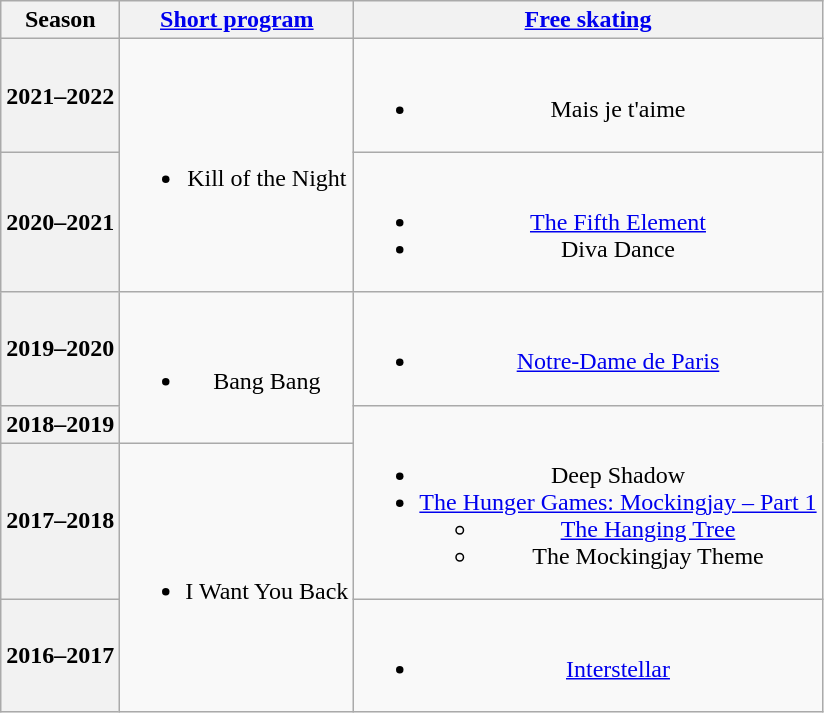<table class=wikitable style=text-align:center>
<tr>
<th>Season</th>
<th><a href='#'>Short program</a></th>
<th><a href='#'>Free skating</a></th>
</tr>
<tr>
<th>2021–2022 <br> </th>
<td rowspan=2><br><ul><li>Kill of the Night <br></li></ul></td>
<td><br><ul><li>Mais je t'aime <br> </li></ul></td>
</tr>
<tr>
<th>2020–2021 <br> </th>
<td><br><ul><li><a href='#'>The Fifth Element</a> <br> </li><li>Diva Dance <br> </li></ul></td>
</tr>
<tr>
<th>2019–2020 <br> </th>
<td rowspan=2><br><ul><li>Bang Bang <br></li></ul></td>
<td><br><ul><li><a href='#'>Notre-Dame de Paris</a> <br> </li></ul></td>
</tr>
<tr>
<th>2018–2019 <br> </th>
<td rowspan=2><br><ul><li>Deep Shadow <br></li><li><a href='#'>The Hunger Games: Mockingjay – Part 1</a><ul><li><a href='#'>The Hanging Tree</a> <br></li><li>The Mockingjay Theme <br></li></ul></li></ul></td>
</tr>
<tr>
<th>2017–2018 <br> </th>
<td rowspan=2><br><ul><li>I Want You Back <br></li></ul></td>
</tr>
<tr>
<th>2016–2017 <br> </th>
<td><br><ul><li><a href='#'>Interstellar</a> <br></li></ul></td>
</tr>
</table>
